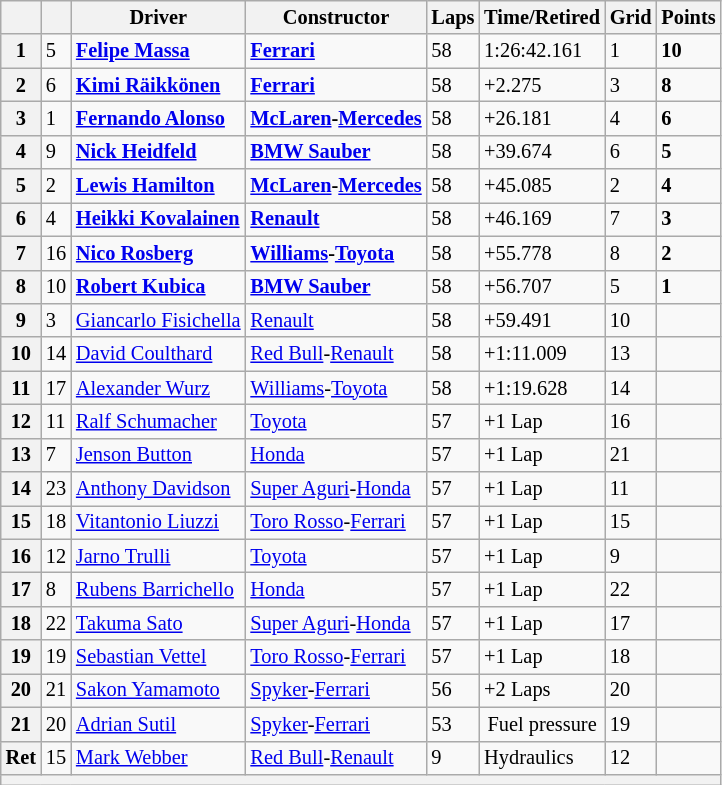<table class="wikitable" style="font-size:85%;">
<tr>
<th></th>
<th></th>
<th>Driver</th>
<th>Constructor</th>
<th>Laps</th>
<th>Time/Retired</th>
<th>Grid</th>
<th>Points</th>
</tr>
<tr>
<th>1</th>
<td>5</td>
<td> <strong><a href='#'>Felipe Massa</a></strong></td>
<td><strong><a href='#'>Ferrari</a></strong></td>
<td>58</td>
<td>1:26:42.161</td>
<td>1</td>
<td><strong>10</strong></td>
</tr>
<tr>
<th>2</th>
<td>6</td>
<td> <strong><a href='#'>Kimi Räikkönen</a></strong></td>
<td><strong><a href='#'>Ferrari</a></strong></td>
<td>58</td>
<td>+2.275</td>
<td>3</td>
<td><strong>8</strong></td>
</tr>
<tr>
<th>3</th>
<td>1</td>
<td> <strong><a href='#'>Fernando Alonso</a></strong></td>
<td><strong><a href='#'>McLaren</a>-<a href='#'>Mercedes</a></strong></td>
<td>58</td>
<td>+26.181</td>
<td>4</td>
<td><strong>6</strong></td>
</tr>
<tr>
<th>4</th>
<td>9</td>
<td> <strong><a href='#'>Nick Heidfeld</a></strong></td>
<td><strong><a href='#'>BMW Sauber</a></strong></td>
<td>58</td>
<td>+39.674</td>
<td>6</td>
<td><strong>5</strong></td>
</tr>
<tr>
<th>5</th>
<td>2</td>
<td> <strong><a href='#'>Lewis Hamilton</a></strong></td>
<td align="center" nowrap><strong><a href='#'>McLaren</a>-<a href='#'>Mercedes</a></strong></td>
<td>58</td>
<td>+45.085</td>
<td>2</td>
<td><strong>4</strong></td>
</tr>
<tr>
<th>6</th>
<td>4</td>
<td> <strong><a href='#'>Heikki Kovalainen</a></strong></td>
<td><strong><a href='#'>Renault</a></strong></td>
<td>58</td>
<td>+46.169</td>
<td>7</td>
<td><strong>3</strong></td>
</tr>
<tr>
<th>7</th>
<td>16</td>
<td> <strong><a href='#'>Nico Rosberg</a></strong></td>
<td><strong><a href='#'>Williams</a>-<a href='#'>Toyota</a></strong></td>
<td>58</td>
<td>+55.778</td>
<td>8</td>
<td><strong>2</strong></td>
</tr>
<tr>
<th>8</th>
<td>10</td>
<td> <strong><a href='#'>Robert Kubica</a></strong></td>
<td><strong><a href='#'>BMW Sauber</a></strong></td>
<td>58</td>
<td>+56.707</td>
<td>5</td>
<td><strong>1</strong></td>
</tr>
<tr>
<th>9</th>
<td>3</td>
<td align="center" nowrap> <a href='#'>Giancarlo Fisichella</a></td>
<td><a href='#'>Renault</a></td>
<td>58</td>
<td>+59.491</td>
<td>10</td>
<td></td>
</tr>
<tr>
<th>10</th>
<td>14</td>
<td> <a href='#'>David Coulthard</a></td>
<td><a href='#'>Red Bull</a>-<a href='#'>Renault</a></td>
<td>58</td>
<td>+1:11.009</td>
<td>13</td>
<td></td>
</tr>
<tr>
<th>11</th>
<td>17</td>
<td> <a href='#'>Alexander Wurz</a></td>
<td><a href='#'>Williams</a>-<a href='#'>Toyota</a></td>
<td>58</td>
<td>+1:19.628</td>
<td>14</td>
<td></td>
</tr>
<tr>
<th>12</th>
<td>11</td>
<td> <a href='#'>Ralf Schumacher</a></td>
<td><a href='#'>Toyota</a></td>
<td>57</td>
<td>+1 Lap</td>
<td>16</td>
<td></td>
</tr>
<tr>
<th>13</th>
<td>7</td>
<td> <a href='#'>Jenson Button</a></td>
<td><a href='#'>Honda</a></td>
<td>57</td>
<td>+1 Lap</td>
<td>21</td>
<td></td>
</tr>
<tr>
<th>14</th>
<td>23</td>
<td> <a href='#'>Anthony Davidson</a></td>
<td><a href='#'>Super Aguri</a>-<a href='#'>Honda</a></td>
<td>57</td>
<td>+1 Lap</td>
<td>11</td>
<td></td>
</tr>
<tr>
<th>15</th>
<td>18</td>
<td> <a href='#'>Vitantonio Liuzzi</a></td>
<td><a href='#'>Toro Rosso</a>-<a href='#'>Ferrari</a></td>
<td>57</td>
<td>+1 Lap</td>
<td>15</td>
<td></td>
</tr>
<tr>
<th>16</th>
<td>12</td>
<td> <a href='#'>Jarno Trulli</a></td>
<td><a href='#'>Toyota</a></td>
<td>57</td>
<td>+1 Lap</td>
<td>9</td>
<td></td>
</tr>
<tr>
<th>17</th>
<td>8</td>
<td> <a href='#'>Rubens Barrichello</a></td>
<td><a href='#'>Honda</a></td>
<td>57</td>
<td>+1 Lap</td>
<td>22</td>
<td></td>
</tr>
<tr>
<th>18</th>
<td>22</td>
<td> <a href='#'>Takuma Sato</a></td>
<td><a href='#'>Super Aguri</a>-<a href='#'>Honda</a></td>
<td>57</td>
<td>+1 Lap</td>
<td>17</td>
<td></td>
</tr>
<tr>
<th>19</th>
<td>19</td>
<td> <a href='#'>Sebastian Vettel</a></td>
<td><a href='#'>Toro Rosso</a>-<a href='#'>Ferrari</a></td>
<td>57</td>
<td>+1 Lap</td>
<td>18</td>
<td></td>
</tr>
<tr>
<th>20</th>
<td>21</td>
<td> <a href='#'>Sakon Yamamoto</a></td>
<td><a href='#'>Spyker</a>-<a href='#'>Ferrari</a></td>
<td>56</td>
<td>+2 Laps</td>
<td>20</td>
<td></td>
</tr>
<tr>
<th>21</th>
<td>20</td>
<td> <a href='#'>Adrian Sutil</a></td>
<td><a href='#'>Spyker</a>-<a href='#'>Ferrari</a></td>
<td>53</td>
<td align="center" nowrap>Fuel pressure</td>
<td>19</td>
<td></td>
</tr>
<tr>
<th>Ret</th>
<td>15</td>
<td> <a href='#'>Mark Webber</a></td>
<td><a href='#'>Red Bull</a>-<a href='#'>Renault</a></td>
<td>9</td>
<td>Hydraulics</td>
<td>12</td>
<td></td>
</tr>
<tr>
<th colspan="8"></th>
</tr>
</table>
